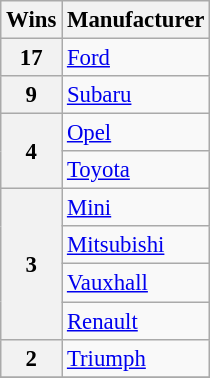<table class="wikitable" style="font-size: 95%;">
<tr>
<th>Wins</th>
<th>Manufacturer</th>
</tr>
<tr>
<th>17</th>
<td> <a href='#'>Ford</a></td>
</tr>
<tr>
<th>9</th>
<td> <a href='#'>Subaru</a></td>
</tr>
<tr>
<th rowspan="2">4</th>
<td> <a href='#'>Opel</a></td>
</tr>
<tr>
<td> <a href='#'>Toyota</a></td>
</tr>
<tr>
<th rowspan="4">3</th>
<td> <a href='#'>Mini</a></td>
</tr>
<tr>
<td> <a href='#'>Mitsubishi</a></td>
</tr>
<tr>
<td> <a href='#'>Vauxhall</a></td>
</tr>
<tr>
<td> <a href='#'>Renault</a></td>
</tr>
<tr>
<th rowspan="1">2</th>
<td> <a href='#'>Triumph</a></td>
</tr>
<tr>
</tr>
</table>
